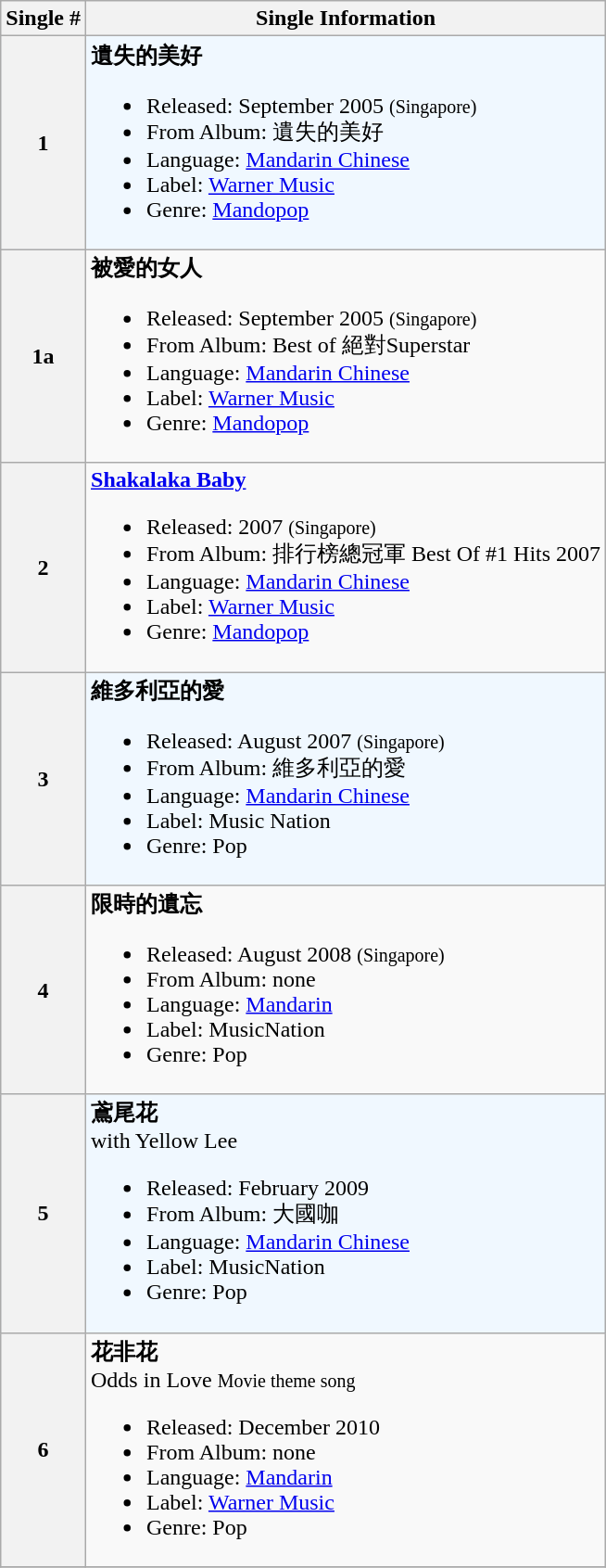<table class="wikitable sortable">
<tr>
<th>Single #</th>
<th>Single Information</th>
</tr>
<tr style="background:#f0f8ff;">
<th>1</th>
<td><strong>遺失的美好</strong><br><ul><li>Released: September 2005 <small>(Singapore)</small></li><li>From Album: 遺失的美好</li><li>Language: <a href='#'>Mandarin Chinese</a></li><li>Label: <a href='#'>Warner Music</a></li><li>Genre: <a href='#'>Mandopop</a></li></ul></td>
</tr>
<tr>
<th>1a</th>
<td><strong>被愛的女人</strong><br><ul><li>Released: September 2005 <small>(Singapore)</small></li><li>From Album: Best of 絕對Superstar</li><li>Language: <a href='#'>Mandarin Chinese</a></li><li>Label: <a href='#'>Warner Music</a></li><li>Genre: <a href='#'>Mandopop</a></li></ul></td>
</tr>
<tr>
<th>2</th>
<td><strong><a href='#'>Shakalaka Baby</a></strong><br><ul><li>Released: 2007 <small>(Singapore)</small></li><li>From Album: 排行榜總冠軍 Best Of #1 Hits 2007</li><li>Language: <a href='#'>Mandarin Chinese</a></li><li>Label: <a href='#'>Warner Music</a></li><li>Genre: <a href='#'>Mandopop</a></li></ul></td>
</tr>
<tr style="background:#f0f8ff;">
<th>3</th>
<td><strong>維多利亞的愛</strong><br><ul><li>Released: August 2007 <small>(Singapore)</small></li><li>From Album: 維多利亞的愛</li><li>Language: <a href='#'>Mandarin Chinese</a></li><li>Label: Music Nation</li><li>Genre: Pop</li></ul></td>
</tr>
<tr>
<th>4</th>
<td><strong>限時的遺忘</strong><br><ul><li>Released: August 2008 <small>(Singapore)</small></li><li>From Album: none</li><li>Language: <a href='#'>Mandarin</a></li><li>Label: MusicNation</li><li>Genre: Pop</li></ul></td>
</tr>
<tr style="background:#f0f8ff;">
<th>5</th>
<td><strong>鳶尾花</strong><br> with Yellow Lee<br><ul><li>Released: February 2009</li><li>From Album: 大國咖</li><li>Language: <a href='#'>Mandarin Chinese</a></li><li>Label: MusicNation</li><li>Genre: Pop</li></ul></td>
</tr>
<tr>
<th>6</th>
<td><strong>花非花</strong> <br>Odds in Love <small>Movie theme song</small><br><ul><li>Released: December 2010</li><li>From Album: none</li><li>Language: <a href='#'>Mandarin</a></li><li>Label: <a href='#'>Warner Music</a></li><li>Genre: Pop</li></ul></td>
</tr>
<tr style="background:#f0f8ff;">
</tr>
</table>
